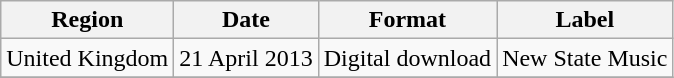<table class="wikitable plainrowheaders">
<tr>
<th>Region</th>
<th>Date</th>
<th>Format</th>
<th>Label</th>
</tr>
<tr>
<td>United Kingdom</td>
<td>21 April 2013</td>
<td>Digital download</td>
<td>New State Music</td>
</tr>
<tr>
</tr>
</table>
